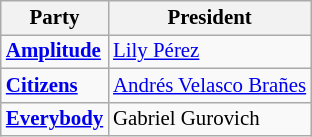<table class="wikitable" style="margin:1em auto; font-size:87%">
<tr>
<th>Party</th>
<th>President</th>
</tr>
<tr>
<td> <strong><a href='#'>Amplitude</a></strong></td>
<td><a href='#'>Lily Pérez</a></td>
</tr>
<tr>
<td> <strong><a href='#'>Citizens</a></strong></td>
<td><a href='#'>Andrés Velasco Brañes</a></td>
</tr>
<tr>
<td> <strong><a href='#'>Everybody</a></strong></td>
<td>Gabriel Gurovich</td>
</tr>
</table>
